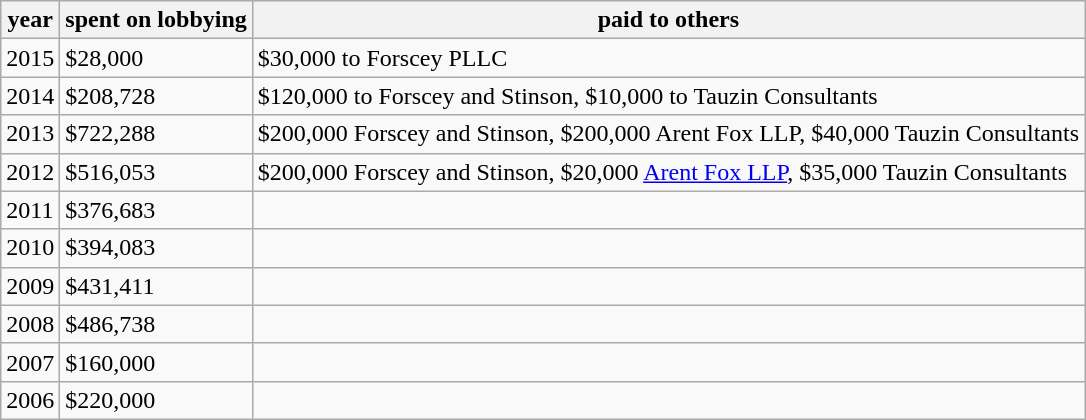<table class="wikitable">
<tr>
<th>year</th>
<th>spent on lobbying</th>
<th>paid to others</th>
</tr>
<tr>
<td>2015</td>
<td>$28,000</td>
<td>$30,000 to Forscey PLLC</td>
</tr>
<tr>
<td>2014</td>
<td>$208,728</td>
<td>$120,000 to Forscey and Stinson, $10,000 to Tauzin Consultants</td>
</tr>
<tr>
<td>2013</td>
<td>$722,288</td>
<td>$200,000 Forscey and Stinson, $200,000 Arent Fox LLP, $40,000 Tauzin Consultants</td>
</tr>
<tr>
<td>2012</td>
<td>$516,053</td>
<td>$200,000 Forscey and Stinson, $20,000 <a href='#'>Arent Fox LLP</a>, $35,000 Tauzin Consultants</td>
</tr>
<tr>
<td>2011</td>
<td>$376,683</td>
<td></td>
</tr>
<tr>
<td>2010</td>
<td>$394,083</td>
<td></td>
</tr>
<tr>
<td>2009</td>
<td>$431,411</td>
<td></td>
</tr>
<tr>
<td>2008</td>
<td>$486,738</td>
<td></td>
</tr>
<tr>
<td>2007</td>
<td>$160,000</td>
<td></td>
</tr>
<tr>
<td>2006</td>
<td>$220,000</td>
<td></td>
</tr>
</table>
